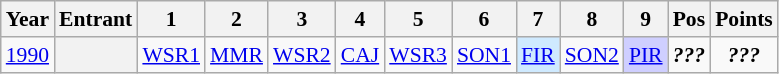<table class="wikitable" style="text-align:center; font-size:90%">
<tr>
<th>Year</th>
<th>Entrant</th>
<th>1</th>
<th>2</th>
<th>3</th>
<th>4</th>
<th>5</th>
<th>6</th>
<th>7</th>
<th>8</th>
<th>9</th>
<th>Pos</th>
<th>Points</th>
</tr>
<tr>
<td><a href='#'>1990</a></td>
<th></th>
<td><a href='#'>WSR1</a></td>
<td><a href='#'>MMR</a></td>
<td><a href='#'>WSR2</a></td>
<td><a href='#'>CAJ</a></td>
<td><a href='#'>WSR3</a></td>
<td><a href='#'>SON1</a></td>
<td style="background:#CFEAFF;"><a href='#'>FIR</a><br></td>
<td><a href='#'>SON2</a></td>
<td style="background:#CFCFFF;"><a href='#'>PIR</a><br></td>
<td><strong><em>???</em></strong></td>
<td><strong><em>???</em></strong></td>
</tr>
</table>
